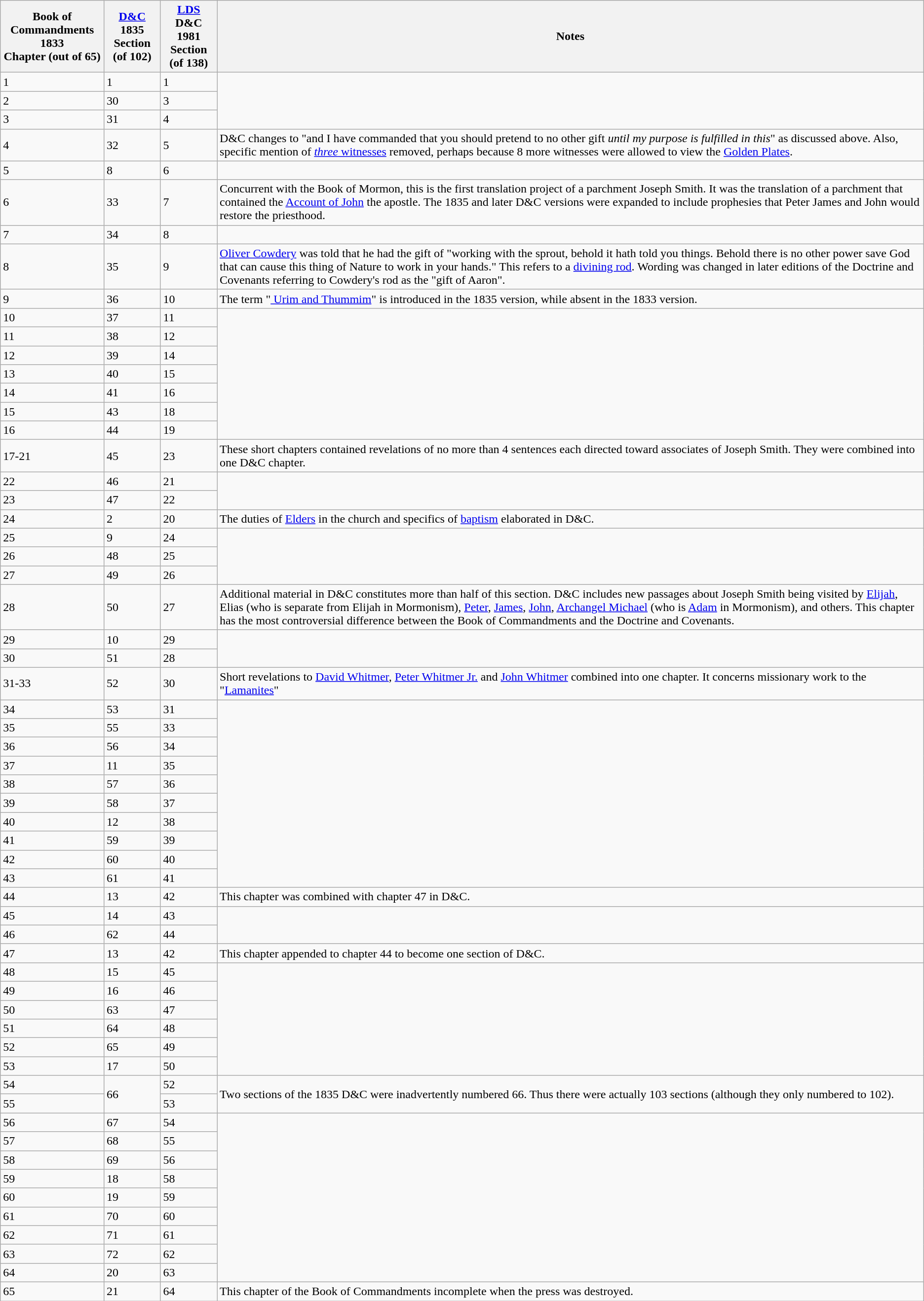<table class="sortable wikitable">
<tr ---->
<th align="center">Book of Commandments<br>1833<br>Chapter (out of 65)</th>
<th align="center"><a href='#'>D&C</a><br>1835<br> Section (of 102)</th>
<th align="center"><a href='#'>LDS</a> D&C<br>1981<br> Section (of 138)</th>
<th align="center">Notes</th>
</tr>
<tr ---->
<td>1</td>
<td>1</td>
<td>1</td>
</tr>
<tr ---->
<td>2</td>
<td>30</td>
<td>3</td>
</tr>
<tr ---->
<td>3</td>
<td>31</td>
<td>4</td>
</tr>
<tr ---->
<td>4</td>
<td>32</td>
<td>5</td>
<td>D&C changes to "and I have commanded that you should pretend to no other gift <em>until my purpose is fulfilled in this</em>" as discussed above. Also, specific mention of <a href='#'><em>three</em> witnesses</a> removed, perhaps because 8 more witnesses were allowed to view the <a href='#'>Golden Plates</a>.</td>
</tr>
<tr ---->
<td>5</td>
<td>8</td>
<td>6</td>
</tr>
<tr ---->
<td>6</td>
<td>33</td>
<td>7</td>
<td>Concurrent with the Book of Mormon, this is the first translation project of a parchment Joseph Smith. It was the translation of a parchment that contained the <a href='#'>Account of John</a> the apostle. The 1835 and later D&C versions were expanded to include prophesies that Peter James and John would restore the priesthood.</td>
</tr>
<tr ---->
<td>7</td>
<td>34</td>
<td>8</td>
</tr>
<tr ---->
<td>8</td>
<td>35</td>
<td>9</td>
<td><a href='#'>Oliver Cowdery</a> was told that he had the gift of "working with the sprout, behold it hath told you things. Behold there is no other power save God that can cause this thing of Nature<sic> to work in your hands." This refers to a <a href='#'>divining rod</a>. Wording was changed in later editions of the Doctrine and Covenants  referring to Cowdery's rod as the "gift of Aaron".</td>
</tr>
<tr ---->
<td>9</td>
<td>36</td>
<td>10</td>
<td>The term "<a href='#'> Urim and Thummim</a>" is introduced in the 1835 version, while absent in the 1833 version.</td>
</tr>
<tr ---->
<td>10</td>
<td>37</td>
<td>11</td>
</tr>
<tr ---->
<td>11</td>
<td>38</td>
<td>12</td>
</tr>
<tr ---->
<td>12</td>
<td>39</td>
<td>14</td>
</tr>
<tr ---->
<td>13</td>
<td>40</td>
<td>15</td>
</tr>
<tr ---->
<td>14</td>
<td>41</td>
<td>16</td>
</tr>
<tr ---->
<td>15</td>
<td>43</td>
<td>18</td>
</tr>
<tr ---->
<td>16</td>
<td>44</td>
<td>19</td>
</tr>
<tr ---->
<td>17-21</td>
<td>45</td>
<td>23</td>
<td>These short chapters contained revelations of no more than 4 sentences each directed toward associates of Joseph Smith. They were combined into one D&C chapter.</td>
</tr>
<tr ---->
<td>22</td>
<td>46</td>
<td>21</td>
</tr>
<tr ---->
<td>23</td>
<td>47</td>
<td>22</td>
</tr>
<tr ---->
<td>24</td>
<td>2</td>
<td>20</td>
<td>The duties of <a href='#'>Elders</a> in the church and specifics of <a href='#'>baptism</a> elaborated in D&C.</td>
</tr>
<tr ---->
<td>25</td>
<td>9</td>
<td>24</td>
</tr>
<tr ---->
<td>26</td>
<td>48</td>
<td>25</td>
</tr>
<tr ---->
<td>27</td>
<td>49</td>
<td>26</td>
</tr>
<tr ---->
<td>28</td>
<td>50</td>
<td>27</td>
<td>Additional material in D&C constitutes more than half of this section. D&C includes new passages about Joseph Smith being visited by <a href='#'>Elijah</a>, Elias (who is separate from Elijah in Mormonism), <a href='#'>Peter</a>, <a href='#'>James</a>, <a href='#'>John</a>, <a href='#'>Archangel Michael</a> (who is <a href='#'>Adam</a> in Mormonism), and others. This chapter has the most controversial difference between the Book of Commandments and the Doctrine and Covenants.</td>
</tr>
<tr ---->
<td>29</td>
<td>10</td>
<td>29</td>
</tr>
<tr ---->
<td>30</td>
<td>51</td>
<td>28</td>
</tr>
<tr ---->
<td>31-33</td>
<td>52</td>
<td>30</td>
<td>Short revelations to <a href='#'>David Whitmer</a>, <a href='#'>Peter Whitmer Jr.</a> and <a href='#'>John Whitmer</a> combined into one chapter. It concerns missionary work to the "<a href='#'>Lamanites</a>"</td>
</tr>
<tr ---->
<td>34</td>
<td>53</td>
<td>31</td>
</tr>
<tr ---->
<td>35</td>
<td>55</td>
<td>33</td>
</tr>
<tr ---->
<td>36</td>
<td>56</td>
<td>34</td>
</tr>
<tr ---->
<td>37</td>
<td>11</td>
<td>35</td>
</tr>
<tr ---->
<td>38</td>
<td>57</td>
<td>36</td>
</tr>
<tr ---->
<td>39</td>
<td>58</td>
<td>37</td>
</tr>
<tr ---->
<td>40</td>
<td>12</td>
<td>38</td>
</tr>
<tr ---->
<td>41</td>
<td>59</td>
<td>39</td>
</tr>
<tr ---->
<td>42</td>
<td>60</td>
<td>40</td>
</tr>
<tr ---->
<td>43</td>
<td>61</td>
<td>41</td>
</tr>
<tr ---->
<td>44</td>
<td>13</td>
<td>42</td>
<td>This chapter was combined with chapter 47 in D&C.</td>
</tr>
<tr ---->
<td>45</td>
<td>14</td>
<td>43</td>
</tr>
<tr ---->
<td>46</td>
<td>62</td>
<td>44</td>
</tr>
<tr ---->
<td>47</td>
<td>13</td>
<td>42</td>
<td>This chapter appended to chapter 44 to become one section of D&C.</td>
</tr>
<tr ---->
<td>48</td>
<td>15</td>
<td>45</td>
</tr>
<tr ---->
<td>49</td>
<td>16</td>
<td>46</td>
</tr>
<tr ---->
<td>50</td>
<td>63</td>
<td>47</td>
</tr>
<tr ---->
<td>51</td>
<td>64</td>
<td>48</td>
</tr>
<tr ---->
<td>52</td>
<td>65</td>
<td>49</td>
</tr>
<tr ---->
<td>53</td>
<td>17</td>
<td>50</td>
</tr>
<tr ---->
<td>54</td>
<td rowspan="2">66</td>
<td>52</td>
<td rowspan="2">Two sections of the 1835 D&C were inadvertently numbered 66. Thus there were actually 103 sections (although they only numbered to 102).</td>
</tr>
<tr ---->
<td>55</td>
<td>53</td>
</tr>
<tr ---->
<td>56</td>
<td>67</td>
<td>54</td>
</tr>
<tr ---->
<td>57</td>
<td>68</td>
<td>55</td>
</tr>
<tr ---->
<td>58</td>
<td>69</td>
<td>56</td>
</tr>
<tr ---->
<td>59</td>
<td>18</td>
<td>58</td>
</tr>
<tr ---->
<td>60</td>
<td>19</td>
<td>59</td>
</tr>
<tr ---->
<td>61</td>
<td>70</td>
<td>60</td>
</tr>
<tr ---->
<td>62</td>
<td>71</td>
<td>61</td>
</tr>
<tr ---->
<td>63</td>
<td>72</td>
<td>62</td>
</tr>
<tr ---->
<td>64</td>
<td>20</td>
<td>63</td>
</tr>
<tr ---->
<td>65</td>
<td>21</td>
<td>64</td>
<td>This chapter of the Book of Commandments incomplete when the press was destroyed.</td>
</tr>
</table>
